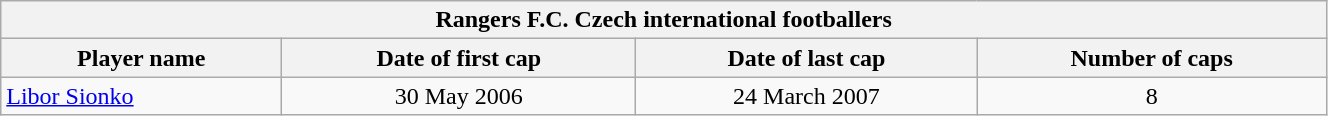<table class="wikitable plainrowheaders" style="width: 70%;">
<tr>
<th colspan=5>Rangers F.C. Czech international footballers </th>
</tr>
<tr>
<th scope="col">Player name</th>
<th scope="col">Date of first cap</th>
<th scope="col">Date of last cap</th>
<th scope="col">Number of caps</th>
</tr>
<tr>
<td><a href='#'>Libor Sionko</a></td>
<td align="center">30 May 2006</td>
<td align="center">24 March 2007</td>
<td align="center">8</td>
</tr>
</table>
